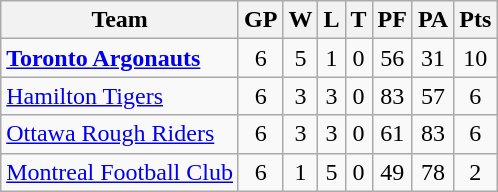<table class="wikitable">
<tr>
<th>Team</th>
<th>GP</th>
<th>W</th>
<th>L</th>
<th>T</th>
<th>PF</th>
<th>PA</th>
<th>Pts</th>
</tr>
<tr align="center">
<td align="left"><strong><a href='#'>Toronto Argonauts</a></strong></td>
<td>6</td>
<td>5</td>
<td>1</td>
<td>0</td>
<td>56</td>
<td>31</td>
<td>10</td>
</tr>
<tr align="center">
<td align="left"><a href='#'>Hamilton Tigers</a></td>
<td>6</td>
<td>3</td>
<td>3</td>
<td>0</td>
<td>83</td>
<td>57</td>
<td>6</td>
</tr>
<tr align="center">
<td align="left"><a href='#'>Ottawa Rough Riders</a></td>
<td>6</td>
<td>3</td>
<td>3</td>
<td>0</td>
<td>61</td>
<td>83</td>
<td>6</td>
</tr>
<tr align="center">
<td align="left"><a href='#'>Montreal Football Club</a></td>
<td>6</td>
<td>1</td>
<td>5</td>
<td>0</td>
<td>49</td>
<td>78</td>
<td>2</td>
</tr>
</table>
